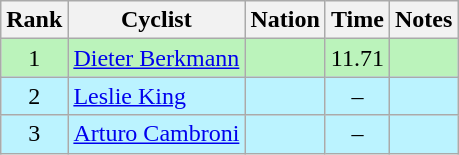<table class="wikitable sortable" style="text-align:center">
<tr>
<th>Rank</th>
<th>Cyclist</th>
<th>Nation</th>
<th>Time</th>
<th>Notes</th>
</tr>
<tr bgcolor=bbf3bb>
<td>1</td>
<td align=left data-sort-value="Berkmann, Dieter"><a href='#'>Dieter Berkmann</a></td>
<td align=left></td>
<td>11.71</td>
<td></td>
</tr>
<tr bgcolor=bbf3ff>
<td>2</td>
<td align=left data-sort-value="King, Leslie"><a href='#'>Leslie King</a></td>
<td align=left></td>
<td>–</td>
<td></td>
</tr>
<tr bgcolor=bbf3ff>
<td>3</td>
<td align=left data-sort-value="Cambroni, Arturo"><a href='#'>Arturo Cambroni</a></td>
<td align=left></td>
<td>–</td>
<td></td>
</tr>
</table>
